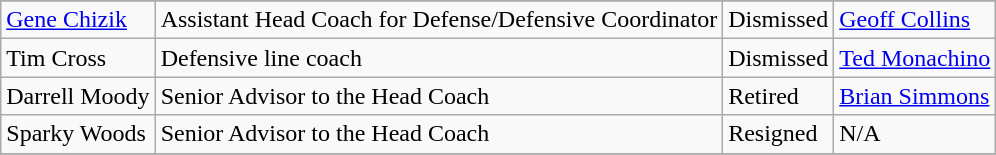<table class="wikitable">
<tr>
</tr>
<tr>
<td><a href='#'>Gene Chizik</a></td>
<td>Assistant Head Coach for Defense/Defensive Coordinator</td>
<td>Dismissed</td>
<td><a href='#'>Geoff Collins</a></td>
</tr>
<tr>
<td>Tim Cross</td>
<td>Defensive line coach</td>
<td>Dismissed</td>
<td><a href='#'>Ted Monachino</a></td>
</tr>
<tr>
<td>Darrell Moody</td>
<td>Senior Advisor to the Head Coach</td>
<td>Retired</td>
<td><a href='#'>Brian Simmons</a></td>
</tr>
<tr>
<td>Sparky Woods</td>
<td>Senior Advisor to the Head Coach</td>
<td>Resigned</td>
<td>N/A</td>
</tr>
<tr>
</tr>
</table>
